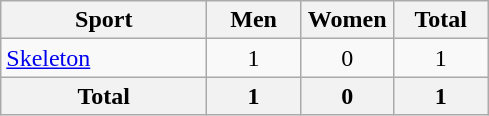<table class="wikitable sortable" style=text-align:center>
<tr>
<th width=130>Sport</th>
<th width=55>Men</th>
<th width=55>Women</th>
<th width=55>Total</th>
</tr>
<tr>
<td align=left><a href='#'>Skeleton</a></td>
<td>1</td>
<td>0</td>
<td>1</td>
</tr>
<tr>
<th>Total</th>
<th>1</th>
<th>0</th>
<th>1</th>
</tr>
</table>
